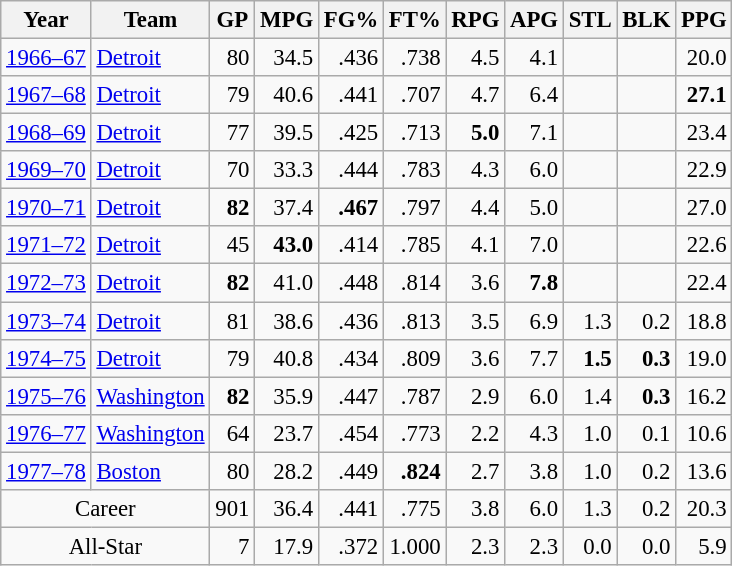<table class="wikitable sortable" style="font-size:95%; text-align:right;">
<tr>
<th>Year</th>
<th>Team</th>
<th>GP</th>
<th>MPG</th>
<th>FG%</th>
<th>FT%</th>
<th>RPG</th>
<th>APG</th>
<th>STL</th>
<th>BLK</th>
<th>PPG</th>
</tr>
<tr>
<td style="text-align:left;"><a href='#'>1966–67</a></td>
<td style="text-align:left;"><a href='#'>Detroit</a></td>
<td>80</td>
<td>34.5</td>
<td>.436</td>
<td>.738</td>
<td>4.5</td>
<td>4.1</td>
<td></td>
<td></td>
<td>20.0</td>
</tr>
<tr>
<td style="text-align:left;"><a href='#'>1967–68</a></td>
<td style="text-align:left;"><a href='#'>Detroit</a></td>
<td>79</td>
<td>40.6</td>
<td>.441</td>
<td>.707</td>
<td>4.7</td>
<td>6.4</td>
<td></td>
<td></td>
<td><strong>27.1</strong></td>
</tr>
<tr>
<td style="text-align:left;"><a href='#'>1968–69</a></td>
<td style="text-align:left;"><a href='#'>Detroit</a></td>
<td>77</td>
<td>39.5</td>
<td>.425</td>
<td>.713</td>
<td><strong>5.0</strong></td>
<td>7.1</td>
<td></td>
<td></td>
<td>23.4</td>
</tr>
<tr>
<td style="text-align:left;"><a href='#'>1969–70</a></td>
<td style="text-align:left;"><a href='#'>Detroit</a></td>
<td>70</td>
<td>33.3</td>
<td>.444</td>
<td>.783</td>
<td>4.3</td>
<td>6.0</td>
<td></td>
<td></td>
<td>22.9</td>
</tr>
<tr>
<td style="text-align:left;"><a href='#'>1970–71</a></td>
<td style="text-align:left;"><a href='#'>Detroit</a></td>
<td><strong>82</strong></td>
<td>37.4</td>
<td><strong>.467</strong></td>
<td>.797</td>
<td>4.4</td>
<td>5.0</td>
<td></td>
<td></td>
<td>27.0</td>
</tr>
<tr>
<td style="text-align:left;"><a href='#'>1971–72</a></td>
<td style="text-align:left;"><a href='#'>Detroit</a></td>
<td>45</td>
<td><strong>43.0</strong></td>
<td>.414</td>
<td>.785</td>
<td>4.1</td>
<td>7.0</td>
<td></td>
<td></td>
<td>22.6</td>
</tr>
<tr>
<td style="text-align:left;"><a href='#'>1972–73</a></td>
<td style="text-align:left;"><a href='#'>Detroit</a></td>
<td><strong>82</strong></td>
<td>41.0</td>
<td>.448</td>
<td>.814</td>
<td>3.6</td>
<td><strong>7.8</strong></td>
<td></td>
<td></td>
<td>22.4</td>
</tr>
<tr>
<td style="text-align:left;"><a href='#'>1973–74</a></td>
<td style="text-align:left;"><a href='#'>Detroit</a></td>
<td>81</td>
<td>38.6</td>
<td>.436</td>
<td>.813</td>
<td>3.5</td>
<td>6.9</td>
<td>1.3</td>
<td>0.2</td>
<td>18.8</td>
</tr>
<tr>
<td style="text-align:left;"><a href='#'>1974–75</a></td>
<td style="text-align:left;"><a href='#'>Detroit</a></td>
<td>79</td>
<td>40.8</td>
<td>.434</td>
<td>.809</td>
<td>3.6</td>
<td>7.7</td>
<td><strong>1.5</strong></td>
<td><strong>0.3</strong></td>
<td>19.0</td>
</tr>
<tr>
<td style="text-align:left;"><a href='#'>1975–76</a></td>
<td style="text-align:left;"><a href='#'>Washington</a></td>
<td><strong>82</strong></td>
<td>35.9</td>
<td>.447</td>
<td>.787</td>
<td>2.9</td>
<td>6.0</td>
<td>1.4</td>
<td><strong>0.3</strong></td>
<td>16.2</td>
</tr>
<tr>
<td style="text-align:left;"><a href='#'>1976–77</a></td>
<td style="text-align:left;"><a href='#'>Washington</a></td>
<td>64</td>
<td>23.7</td>
<td>.454</td>
<td>.773</td>
<td>2.2</td>
<td>4.3</td>
<td>1.0</td>
<td>0.1</td>
<td>10.6</td>
</tr>
<tr>
<td style="text-align:left;"><a href='#'>1977–78</a></td>
<td style="text-align:left;"><a href='#'>Boston</a></td>
<td>80</td>
<td>28.2</td>
<td>.449</td>
<td><strong>.824</strong></td>
<td>2.7</td>
<td>3.8</td>
<td>1.0</td>
<td>0.2</td>
<td>13.6</td>
</tr>
<tr class="sortbottom">
<td colspan="2" style="text-align:center;">Career</td>
<td>901</td>
<td>36.4</td>
<td>.441</td>
<td>.775</td>
<td>3.8</td>
<td>6.0</td>
<td>1.3</td>
<td>0.2</td>
<td>20.3</td>
</tr>
<tr class="sortbottom">
<td colspan="2" style="text-align:center;">All-Star</td>
<td>7</td>
<td>17.9</td>
<td>.372</td>
<td>1.000</td>
<td>2.3</td>
<td>2.3</td>
<td>0.0</td>
<td>0.0</td>
<td>5.9</td>
</tr>
</table>
